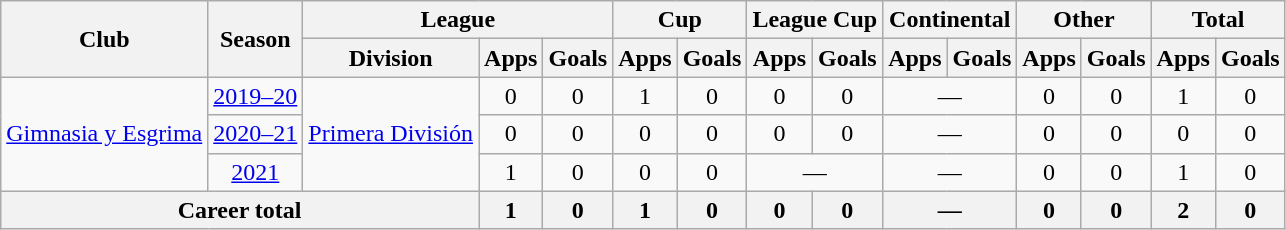<table class="wikitable" style="text-align:center">
<tr>
<th rowspan="2">Club</th>
<th rowspan="2">Season</th>
<th colspan="3">League</th>
<th colspan="2">Cup</th>
<th colspan="2">League Cup</th>
<th colspan="2">Continental</th>
<th colspan="2">Other</th>
<th colspan="2">Total</th>
</tr>
<tr>
<th>Division</th>
<th>Apps</th>
<th>Goals</th>
<th>Apps</th>
<th>Goals</th>
<th>Apps</th>
<th>Goals</th>
<th>Apps</th>
<th>Goals</th>
<th>Apps</th>
<th>Goals</th>
<th>Apps</th>
<th>Goals</th>
</tr>
<tr>
<td rowspan="3"><a href='#'>Gimnasia y Esgrima</a></td>
<td><a href='#'>2019–20</a></td>
<td rowspan="3"><a href='#'>Primera División</a></td>
<td>0</td>
<td>0</td>
<td>1</td>
<td>0</td>
<td>0</td>
<td>0</td>
<td colspan="2">—</td>
<td>0</td>
<td>0</td>
<td>1</td>
<td>0</td>
</tr>
<tr>
<td><a href='#'>2020–21</a></td>
<td>0</td>
<td>0</td>
<td>0</td>
<td>0</td>
<td>0</td>
<td>0</td>
<td colspan="2">—</td>
<td>0</td>
<td>0</td>
<td>0</td>
<td>0</td>
</tr>
<tr>
<td><a href='#'>2021</a></td>
<td>1</td>
<td>0</td>
<td>0</td>
<td>0</td>
<td colspan="2">—</td>
<td colspan="2">—</td>
<td>0</td>
<td>0</td>
<td>1</td>
<td>0</td>
</tr>
<tr>
<th colspan="3">Career total</th>
<th>1</th>
<th>0</th>
<th>1</th>
<th>0</th>
<th>0</th>
<th>0</th>
<th colspan="2">—</th>
<th>0</th>
<th>0</th>
<th>2</th>
<th>0</th>
</tr>
</table>
